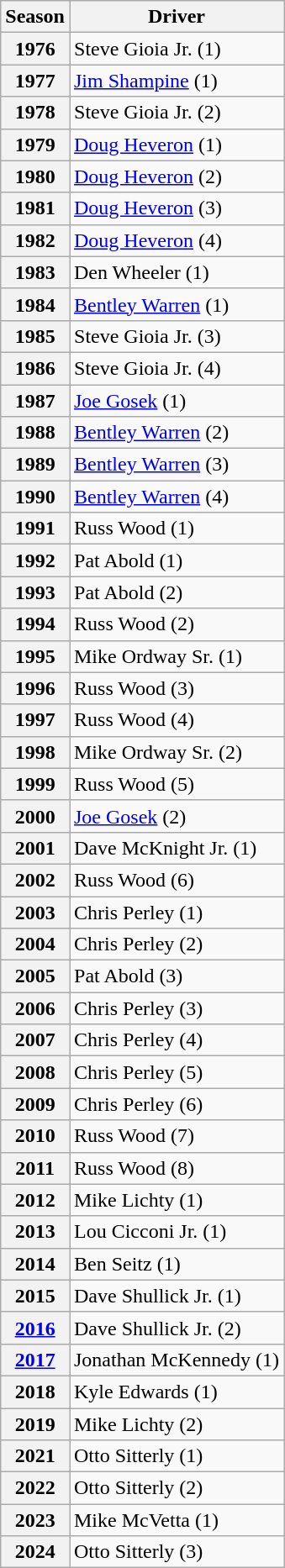<table class="wikitable">
<tr>
<th>Season</th>
<th>Driver</th>
</tr>
<tr>
<th>1976</th>
<td>Steve Gioia Jr. (1)</td>
</tr>
<tr>
<th>1977</th>
<td><a href='#'>Jim Shampine</a> (1)</td>
</tr>
<tr>
<th>1978</th>
<td>Steve Gioia Jr. (2)</td>
</tr>
<tr>
<th>1979</th>
<td><a href='#'>Doug Heveron</a> (1)</td>
</tr>
<tr>
<th>1980</th>
<td><a href='#'>Doug Heveron</a> (2)</td>
</tr>
<tr>
<th>1981</th>
<td><a href='#'>Doug Heveron</a> (3)</td>
</tr>
<tr>
<th>1982</th>
<td><a href='#'>Doug Heveron</a> (4)</td>
</tr>
<tr>
<th>1983</th>
<td>Den Wheeler (1)</td>
</tr>
<tr>
<th>1984</th>
<td><a href='#'>Bentley Warren</a> (1)</td>
</tr>
<tr>
<th>1985</th>
<td>Steve Gioia Jr. (3)</td>
</tr>
<tr>
<th>1986</th>
<td>Steve Gioia Jr. (4)</td>
</tr>
<tr>
<th>1987</th>
<td><a href='#'>Joe Gosek</a> (1)</td>
</tr>
<tr>
<th>1988</th>
<td><a href='#'>Bentley Warren</a> (2)</td>
</tr>
<tr>
<th>1989</th>
<td><a href='#'>Bentley Warren</a> (3)</td>
</tr>
<tr>
<th>1990</th>
<td><a href='#'>Bentley Warren</a> (4)</td>
</tr>
<tr>
<th>1991</th>
<td>Russ Wood (1)</td>
</tr>
<tr>
<th>1992</th>
<td>Pat Abold (1)</td>
</tr>
<tr>
<th>1993</th>
<td>Pat Abold (2)</td>
</tr>
<tr>
<th>1994</th>
<td>Russ Wood (2)</td>
</tr>
<tr>
<th>1995</th>
<td>Mike Ordway Sr. (1)</td>
</tr>
<tr>
<th>1996</th>
<td>Russ Wood (3)</td>
</tr>
<tr>
<th>1997</th>
<td>Russ Wood (4)</td>
</tr>
<tr>
<th>1998</th>
<td>Mike Ordway Sr. (2)</td>
</tr>
<tr>
<th>1999</th>
<td>Russ Wood (5)</td>
</tr>
<tr>
<th>2000</th>
<td><a href='#'>Joe Gosek</a> (2)</td>
</tr>
<tr>
<th>2001</th>
<td>Dave McKnight Jr. (1)</td>
</tr>
<tr>
<th>2002</th>
<td>Russ Wood (6)</td>
</tr>
<tr>
<th>2003</th>
<td>Chris Perley (1)</td>
</tr>
<tr>
<th>2004</th>
<td>Chris Perley (2)</td>
</tr>
<tr>
<th>2005</th>
<td>Pat Abold (3)</td>
</tr>
<tr>
<th>2006</th>
<td>Chris Perley (3)</td>
</tr>
<tr>
<th>2007</th>
<td>Chris Perley (4)</td>
</tr>
<tr>
<th>2008</th>
<td>Chris Perley (5)</td>
</tr>
<tr>
<th>2009</th>
<td>Chris Perley (6)</td>
</tr>
<tr>
<th>2010</th>
<td>Russ Wood (7)</td>
</tr>
<tr>
<th>2011</th>
<td>Russ Wood (8)</td>
</tr>
<tr>
<th>2012</th>
<td>Mike Lichty (1)</td>
</tr>
<tr>
<th>2013</th>
<td>Lou Cicconi Jr. (1)</td>
</tr>
<tr>
<th>2014</th>
<td>Ben Seitz (1)</td>
</tr>
<tr>
<th>2015</th>
<td>Dave Shullick Jr. (1) </td>
</tr>
<tr>
<th><a href='#'>2016</a></th>
<td>Dave Shullick Jr. (2) </td>
</tr>
<tr>
<th><a href='#'>2017</a></th>
<td>Jonathan McKennedy (1)</td>
</tr>
<tr>
<th>2018</th>
<td>Kyle Edwards (1)</td>
</tr>
<tr>
<th>2019</th>
<td>Mike Lichty (2)</td>
</tr>
<tr>
<th>2021</th>
<td>Otto Sitterly (1)</td>
</tr>
<tr>
<th>2022</th>
<td>Otto Sitterly (2)</td>
</tr>
<tr>
<th>2023</th>
<td>Mike McVetta (1)</td>
</tr>
<tr>
<th>2024</th>
<td>Otto Sitterly (3)</td>
</tr>
</table>
